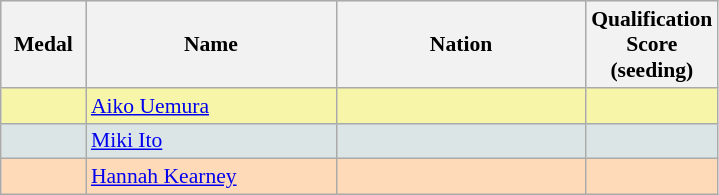<table class=wikitable style="border:1px solid #AAAAAA;font-size:90%">
<tr bgcolor="#E4E4E4">
<th width=50>Medal</th>
<th width=160>Name</th>
<th width=160>Nation</th>
<th width=80>Qualification Score (seeding)</th>
</tr>
<tr bgcolor="#F7F6A8">
<td align="center"></td>
<td><a href='#'>Aiko Uemura</a></td>
<td></td>
<td align="center"></td>
</tr>
<tr bgcolor="#DCE5E5">
<td align="center"></td>
<td><a href='#'>Miki Ito</a></td>
<td></td>
<td align="center"></td>
</tr>
<tr bgcolor="#FFDAB9">
<td align="center"></td>
<td><a href='#'>Hannah Kearney</a></td>
<td></td>
<td align="center"></td>
</tr>
</table>
